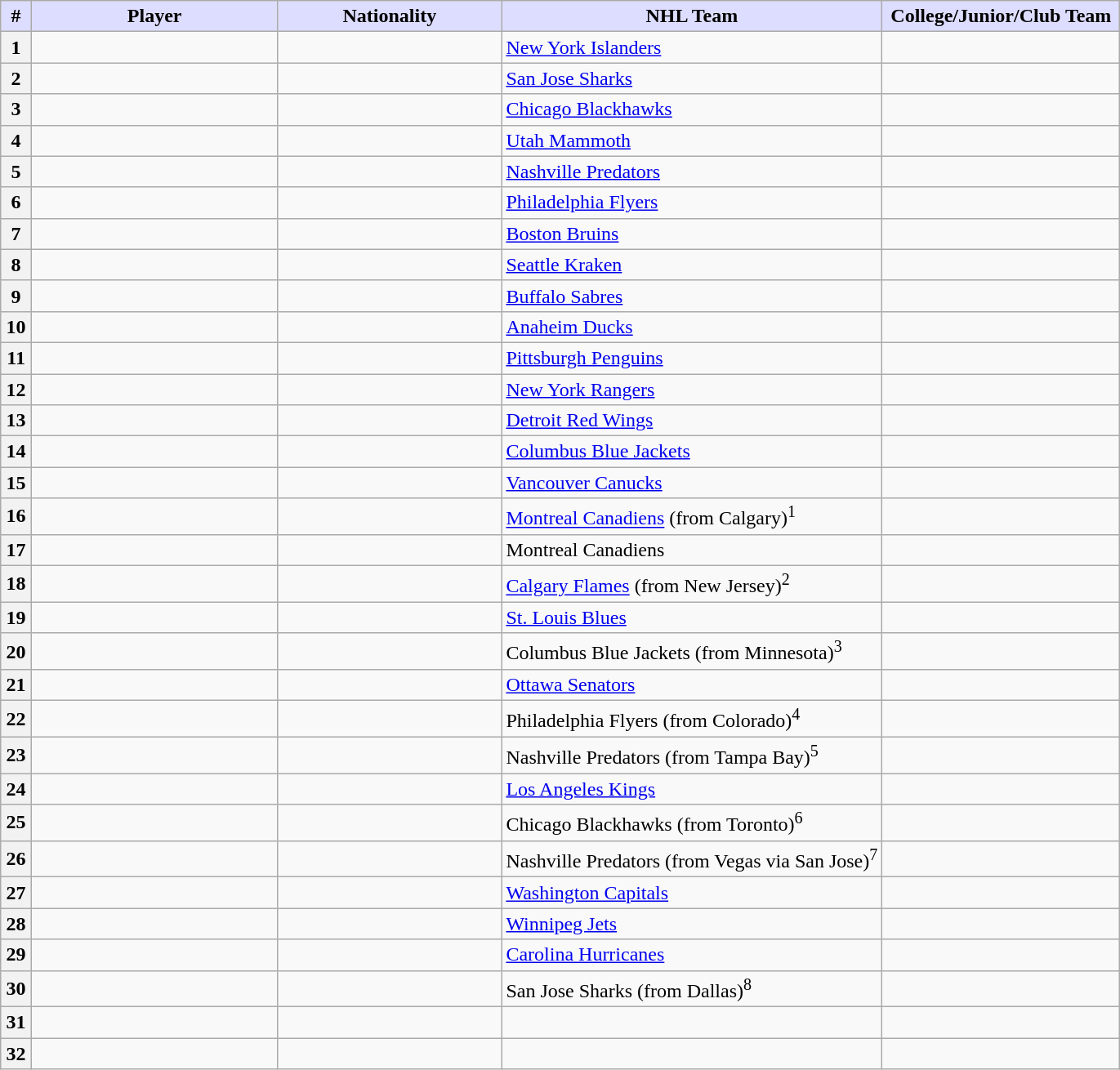<table class="wikitable">
<tr>
<th style="background:#ddf; width:2.75%;">#</th>
<th style="background:#ddf; width:22.0%;">Player</th>
<th style="background:#ddf; width:20.0%;">Nationality</th>
<th style="background:#ddf; width:34.0%;">NHL Team</th>
<th style="background:#ddf; width:100.0%;">College/Junior/Club Team</th>
</tr>
<tr>
<th>1</th>
<td></td>
<td></td>
<td><a href='#'>New York Islanders</a></td>
<td></td>
</tr>
<tr>
<th>2</th>
<td></td>
<td></td>
<td><a href='#'>San Jose Sharks</a></td>
<td></td>
</tr>
<tr>
<th>3</th>
<td></td>
<td></td>
<td><a href='#'>Chicago Blackhawks</a></td>
<td></td>
</tr>
<tr>
<th>4</th>
<td></td>
<td></td>
<td><a href='#'>Utah Mammoth</a></td>
<td></td>
</tr>
<tr>
<th>5</th>
<td></td>
<td></td>
<td><a href='#'>Nashville Predators</a></td>
<td></td>
</tr>
<tr>
<th>6</th>
<td></td>
<td></td>
<td><a href='#'>Philadelphia Flyers</a></td>
<td></td>
</tr>
<tr>
<th>7</th>
<td></td>
<td></td>
<td><a href='#'>Boston Bruins</a></td>
<td></td>
</tr>
<tr>
<th>8</th>
<td></td>
<td></td>
<td><a href='#'>Seattle Kraken</a></td>
<td></td>
</tr>
<tr>
<th>9</th>
<td></td>
<td></td>
<td><a href='#'>Buffalo Sabres</a></td>
<td></td>
</tr>
<tr>
<th>10</th>
<td></td>
<td></td>
<td><a href='#'>Anaheim Ducks</a></td>
<td></td>
</tr>
<tr>
<th>11</th>
<td></td>
<td></td>
<td><a href='#'>Pittsburgh Penguins</a></td>
<td></td>
</tr>
<tr>
<th>12</th>
<td></td>
<td></td>
<td><a href='#'>New York Rangers</a></td>
<td></td>
</tr>
<tr>
<th>13</th>
<td></td>
<td></td>
<td><a href='#'>Detroit Red Wings</a></td>
<td></td>
</tr>
<tr>
<th>14</th>
<td></td>
<td></td>
<td><a href='#'>Columbus Blue Jackets</a></td>
<td></td>
</tr>
<tr>
<th>15</th>
<td></td>
<td></td>
<td><a href='#'>Vancouver Canucks</a></td>
<td></td>
</tr>
<tr>
<th>16</th>
<td></td>
<td></td>
<td><a href='#'>Montreal Canadiens</a> (from Calgary)<sup>1</sup></td>
<td></td>
</tr>
<tr>
<th>17</th>
<td></td>
<td></td>
<td>Montreal Canadiens</td>
<td></td>
</tr>
<tr>
<th>18</th>
<td></td>
<td></td>
<td><a href='#'>Calgary Flames</a> (from New Jersey)<sup>2</sup></td>
<td></td>
</tr>
<tr>
<th>19</th>
<td></td>
<td></td>
<td><a href='#'>St. Louis Blues</a></td>
<td></td>
</tr>
<tr>
<th>20</th>
<td></td>
<td></td>
<td>Columbus Blue Jackets (from Minnesota)<sup>3</sup></td>
<td></td>
</tr>
<tr>
<th>21</th>
<td></td>
<td></td>
<td><a href='#'>Ottawa Senators</a></td>
<td></td>
</tr>
<tr>
<th>22</th>
<td></td>
<td></td>
<td>Philadelphia Flyers (from Colorado)<sup>4</sup></td>
<td></td>
</tr>
<tr>
<th>23</th>
<td></td>
<td></td>
<td>Nashville Predators (from Tampa Bay)<sup>5</sup></td>
<td></td>
</tr>
<tr>
<th>24</th>
<td></td>
<td></td>
<td><a href='#'>Los Angeles Kings</a></td>
<td></td>
</tr>
<tr>
<th>25</th>
<td></td>
<td></td>
<td>Chicago Blackhawks (from Toronto)<sup>6</sup></td>
<td></td>
</tr>
<tr>
<th>26</th>
<td></td>
<td></td>
<td>Nashville Predators (from Vegas via San Jose)<sup>7</sup></td>
<td></td>
</tr>
<tr>
<th>27</th>
<td></td>
<td></td>
<td><a href='#'>Washington Capitals</a></td>
<td></td>
</tr>
<tr>
<th>28</th>
<td></td>
<td></td>
<td><a href='#'>Winnipeg Jets</a></td>
<td></td>
</tr>
<tr>
<th>29</th>
<td></td>
<td></td>
<td><a href='#'>Carolina Hurricanes</a></td>
<td></td>
</tr>
<tr>
<th>30</th>
<td></td>
<td></td>
<td>San Jose Sharks (from Dallas)<sup>8</sup></td>
<td></td>
</tr>
<tr>
<th>31</th>
<td></td>
<td></td>
<td></td>
<td></td>
</tr>
<tr>
<th>32</th>
<td></td>
<td></td>
<td></td>
<td></td>
</tr>
</table>
